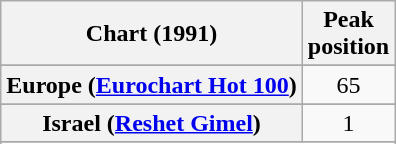<table class="wikitable sortable plainrowheaders" style="text-align:center">
<tr>
<th>Chart (1991)</th>
<th>Peak<br>position</th>
</tr>
<tr>
</tr>
<tr>
</tr>
<tr>
</tr>
<tr>
<th scope="row">Europe (<a href='#'>Eurochart Hot 100</a>)</th>
<td>65</td>
</tr>
<tr>
</tr>
<tr>
</tr>
<tr>
<th scope="row">Israel (<a href='#'>Reshet Gimel</a>)</th>
<td>1</td>
</tr>
<tr>
</tr>
<tr>
</tr>
<tr>
</tr>
</table>
